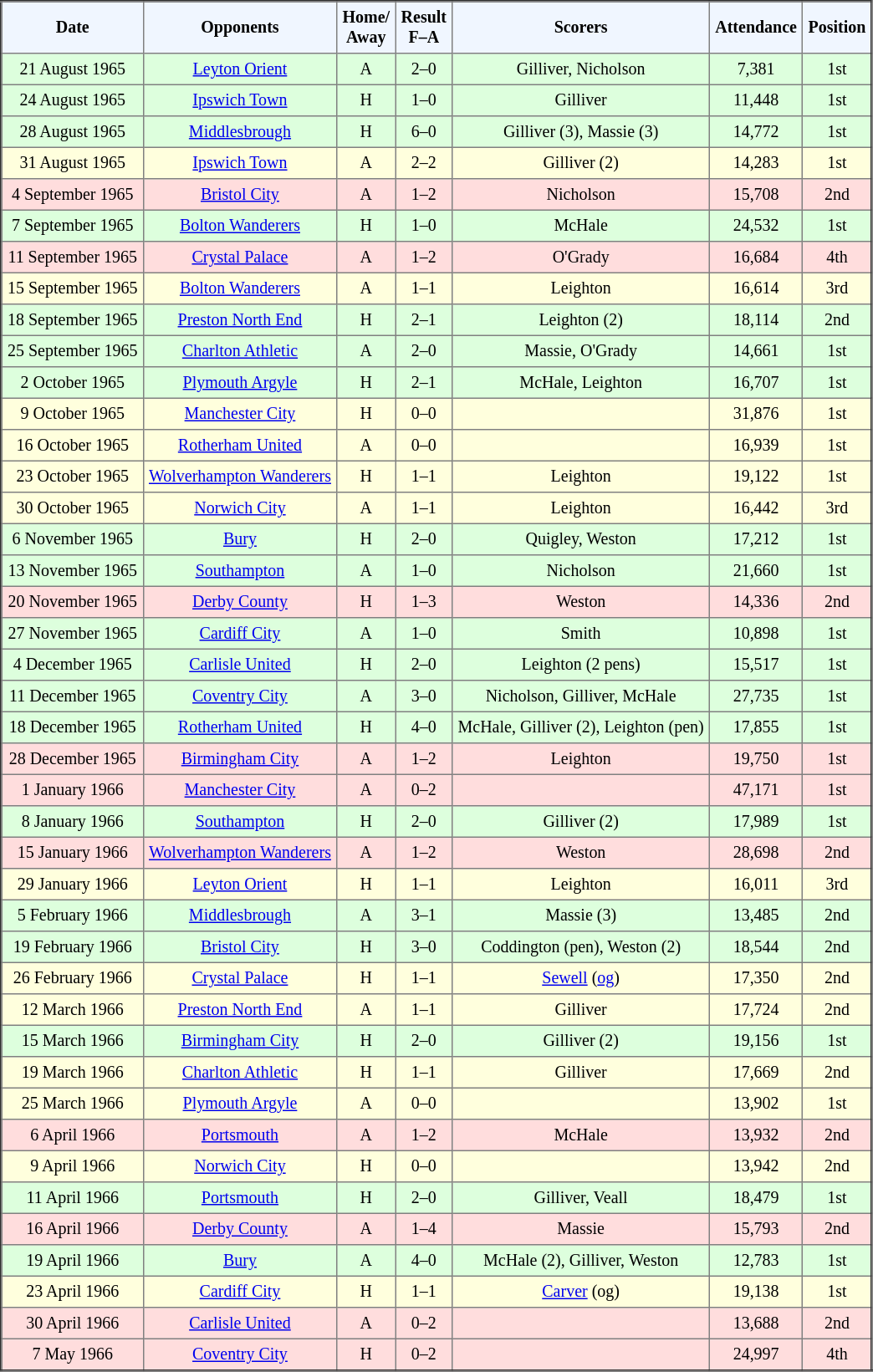<table border="2" cellpadding="4" style="border-collapse:collapse; text-align:center; font-size:smaller;">
<tr style="background:#f0f6ff;">
<th><strong>Date</strong></th>
<th><strong>Opponents</strong></th>
<th><strong>Home/<br>Away</strong></th>
<th><strong>Result<br>F–A</strong></th>
<th><strong>Scorers</strong></th>
<th><strong>Attendance</strong></th>
<th><strong>Position</strong></th>
</tr>
<tr bgcolor="#ddffdd">
<td>21 August 1965</td>
<td><a href='#'>Leyton Orient</a></td>
<td>A</td>
<td>2–0</td>
<td>Gilliver, Nicholson</td>
<td>7,381</td>
<td>1st</td>
</tr>
<tr bgcolor="#ddffdd">
<td>24 August 1965</td>
<td><a href='#'>Ipswich Town</a></td>
<td>H</td>
<td>1–0</td>
<td>Gilliver</td>
<td>11,448</td>
<td>1st</td>
</tr>
<tr bgcolor="#ddffdd">
<td>28 August 1965</td>
<td><a href='#'>Middlesbrough</a></td>
<td>H</td>
<td>6–0</td>
<td>Gilliver (3), Massie (3)</td>
<td>14,772</td>
<td>1st</td>
</tr>
<tr bgcolor="#ffffdd">
<td>31 August 1965</td>
<td><a href='#'>Ipswich Town</a></td>
<td>A</td>
<td>2–2</td>
<td>Gilliver (2)</td>
<td>14,283</td>
<td>1st</td>
</tr>
<tr bgcolor="#ffdddd">
<td>4 September 1965</td>
<td><a href='#'>Bristol City</a></td>
<td>A</td>
<td>1–2</td>
<td>Nicholson</td>
<td>15,708</td>
<td>2nd</td>
</tr>
<tr bgcolor="#ddffdd">
<td>7 September 1965</td>
<td><a href='#'>Bolton Wanderers</a></td>
<td>H</td>
<td>1–0</td>
<td>McHale</td>
<td>24,532</td>
<td>1st</td>
</tr>
<tr bgcolor="#ffdddd">
<td>11 September 1965</td>
<td><a href='#'>Crystal Palace</a></td>
<td>A</td>
<td>1–2</td>
<td>O'Grady</td>
<td>16,684</td>
<td>4th</td>
</tr>
<tr bgcolor="#ffffdd">
<td>15 September 1965</td>
<td><a href='#'>Bolton Wanderers</a></td>
<td>A</td>
<td>1–1</td>
<td>Leighton</td>
<td>16,614</td>
<td>3rd</td>
</tr>
<tr bgcolor="#ddffdd">
<td>18 September 1965</td>
<td><a href='#'>Preston North End</a></td>
<td>H</td>
<td>2–1</td>
<td>Leighton (2)</td>
<td>18,114</td>
<td>2nd</td>
</tr>
<tr bgcolor="#ddffdd">
<td>25 September 1965</td>
<td><a href='#'>Charlton Athletic</a></td>
<td>A</td>
<td>2–0</td>
<td>Massie, O'Grady</td>
<td>14,661</td>
<td>1st</td>
</tr>
<tr bgcolor="#ddffdd">
<td>2 October 1965</td>
<td><a href='#'>Plymouth Argyle</a></td>
<td>H</td>
<td>2–1</td>
<td>McHale, Leighton</td>
<td>16,707</td>
<td>1st</td>
</tr>
<tr bgcolor="#ffffdd">
<td>9 October 1965</td>
<td><a href='#'>Manchester City</a></td>
<td>H</td>
<td>0–0</td>
<td></td>
<td>31,876</td>
<td>1st</td>
</tr>
<tr bgcolor="#ffffdd">
<td>16 October 1965</td>
<td><a href='#'>Rotherham United</a></td>
<td>A</td>
<td>0–0</td>
<td></td>
<td>16,939</td>
<td>1st</td>
</tr>
<tr bgcolor="#ffffdd">
<td>23 October 1965</td>
<td><a href='#'>Wolverhampton Wanderers</a></td>
<td>H</td>
<td>1–1</td>
<td>Leighton</td>
<td>19,122</td>
<td>1st</td>
</tr>
<tr bgcolor="#ffffdd">
<td>30 October 1965</td>
<td><a href='#'>Norwich City</a></td>
<td>A</td>
<td>1–1</td>
<td>Leighton</td>
<td>16,442</td>
<td>3rd</td>
</tr>
<tr bgcolor="#ddffdd">
<td>6 November 1965</td>
<td><a href='#'>Bury</a></td>
<td>H</td>
<td>2–0</td>
<td>Quigley, Weston</td>
<td>17,212</td>
<td>1st</td>
</tr>
<tr bgcolor="#ddffdd">
<td>13 November 1965</td>
<td><a href='#'>Southampton</a></td>
<td>A</td>
<td>1–0</td>
<td>Nicholson</td>
<td>21,660</td>
<td>1st</td>
</tr>
<tr bgcolor="#ffdddd">
<td>20 November 1965</td>
<td><a href='#'>Derby County</a></td>
<td>H</td>
<td>1–3</td>
<td>Weston</td>
<td>14,336</td>
<td>2nd</td>
</tr>
<tr bgcolor="#ddffdd">
<td>27 November 1965</td>
<td><a href='#'>Cardiff City</a></td>
<td>A</td>
<td>1–0</td>
<td>Smith</td>
<td>10,898</td>
<td>1st</td>
</tr>
<tr bgcolor="#ddffdd">
<td>4 December 1965</td>
<td><a href='#'>Carlisle United</a></td>
<td>H</td>
<td>2–0</td>
<td>Leighton (2 pens)</td>
<td>15,517</td>
<td>1st</td>
</tr>
<tr bgcolor="#ddffdd">
<td>11 December 1965</td>
<td><a href='#'>Coventry City</a></td>
<td>A</td>
<td>3–0</td>
<td>Nicholson, Gilliver, McHale</td>
<td>27,735</td>
<td>1st</td>
</tr>
<tr bgcolor="#ddffdd">
<td>18 December 1965</td>
<td><a href='#'>Rotherham United</a></td>
<td>H</td>
<td>4–0</td>
<td>McHale, Gilliver (2), Leighton (pen)</td>
<td>17,855</td>
<td>1st</td>
</tr>
<tr bgcolor="#ffdddd">
<td>28 December 1965</td>
<td><a href='#'>Birmingham City</a></td>
<td>A</td>
<td>1–2</td>
<td>Leighton</td>
<td>19,750</td>
<td>1st</td>
</tr>
<tr bgcolor="#ffdddd">
<td>1 January 1966</td>
<td><a href='#'>Manchester City</a></td>
<td>A</td>
<td>0–2</td>
<td></td>
<td>47,171</td>
<td>1st</td>
</tr>
<tr bgcolor="#ddffdd">
<td>8 January 1966</td>
<td><a href='#'>Southampton</a></td>
<td>H</td>
<td>2–0</td>
<td>Gilliver (2)</td>
<td>17,989</td>
<td>1st</td>
</tr>
<tr bgcolor="#ffdddd">
<td>15 January 1966</td>
<td><a href='#'>Wolverhampton Wanderers</a></td>
<td>A</td>
<td>1–2</td>
<td>Weston</td>
<td>28,698</td>
<td>2nd</td>
</tr>
<tr bgcolor="#ffffdd">
<td>29 January 1966</td>
<td><a href='#'>Leyton Orient</a></td>
<td>H</td>
<td>1–1</td>
<td>Leighton</td>
<td>16,011</td>
<td>3rd</td>
</tr>
<tr bgcolor="#ddffdd">
<td>5 February 1966</td>
<td><a href='#'>Middlesbrough</a></td>
<td>A</td>
<td>3–1</td>
<td>Massie (3)</td>
<td>13,485</td>
<td>2nd</td>
</tr>
<tr bgcolor="#ddffdd">
<td>19 February 1966</td>
<td><a href='#'>Bristol City</a></td>
<td>H</td>
<td>3–0</td>
<td>Coddington (pen), Weston (2)</td>
<td>18,544</td>
<td>2nd</td>
</tr>
<tr bgcolor="#ffffdd">
<td>26 February 1966</td>
<td><a href='#'>Crystal Palace</a></td>
<td>H</td>
<td>1–1</td>
<td><a href='#'>Sewell</a> (<a href='#'>og</a>)</td>
<td>17,350</td>
<td>2nd</td>
</tr>
<tr bgcolor="#ffffdd">
<td>12 March 1966</td>
<td><a href='#'>Preston North End</a></td>
<td>A</td>
<td>1–1</td>
<td>Gilliver</td>
<td>17,724</td>
<td>2nd</td>
</tr>
<tr bgcolor="#ddffdd">
<td>15 March 1966</td>
<td><a href='#'>Birmingham City</a></td>
<td>H</td>
<td>2–0</td>
<td>Gilliver (2)</td>
<td>19,156</td>
<td>1st</td>
</tr>
<tr bgcolor="#ffffdd">
<td>19 March 1966</td>
<td><a href='#'>Charlton Athletic</a></td>
<td>H</td>
<td>1–1</td>
<td>Gilliver</td>
<td>17,669</td>
<td>2nd</td>
</tr>
<tr bgcolor="#ffffdd">
<td>25 March 1966</td>
<td><a href='#'>Plymouth Argyle</a></td>
<td>A</td>
<td>0–0</td>
<td></td>
<td>13,902</td>
<td>1st</td>
</tr>
<tr bgcolor="#ffdddd">
<td>6 April 1966</td>
<td><a href='#'>Portsmouth</a></td>
<td>A</td>
<td>1–2</td>
<td>McHale</td>
<td>13,932</td>
<td>2nd</td>
</tr>
<tr bgcolor="#ffffdd">
<td>9 April 1966</td>
<td><a href='#'>Norwich City</a></td>
<td>H</td>
<td>0–0</td>
<td></td>
<td>13,942</td>
<td>2nd</td>
</tr>
<tr bgcolor="#ddffdd">
<td>11 April 1966</td>
<td><a href='#'>Portsmouth</a></td>
<td>H</td>
<td>2–0</td>
<td>Gilliver, Veall</td>
<td>18,479</td>
<td>1st</td>
</tr>
<tr bgcolor="#ffdddd">
<td>16 April 1966</td>
<td><a href='#'>Derby County</a></td>
<td>A</td>
<td>1–4</td>
<td>Massie</td>
<td>15,793</td>
<td>2nd</td>
</tr>
<tr bgcolor="#ddffdd">
<td>19 April 1966</td>
<td><a href='#'>Bury</a></td>
<td>A</td>
<td>4–0</td>
<td>McHale (2), Gilliver, Weston</td>
<td>12,783</td>
<td>1st</td>
</tr>
<tr bgcolor="#ffffdd">
<td>23 April 1966</td>
<td><a href='#'>Cardiff City</a></td>
<td>H</td>
<td>1–1</td>
<td><a href='#'>Carver</a> (og)</td>
<td>19,138</td>
<td>1st</td>
</tr>
<tr bgcolor="#ffdddd">
<td>30 April 1966</td>
<td><a href='#'>Carlisle United</a></td>
<td>A</td>
<td>0–2</td>
<td></td>
<td>13,688</td>
<td>2nd</td>
</tr>
<tr bgcolor="#ffdddd">
<td>7 May 1966</td>
<td><a href='#'>Coventry City</a></td>
<td>H</td>
<td>0–2</td>
<td></td>
<td>24,997</td>
<td>4th</td>
</tr>
</table>
